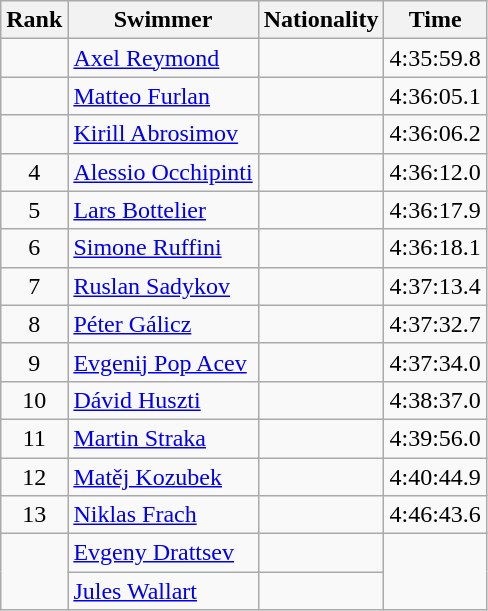<table class="wikitable sortable" style="text-align:center">
<tr>
<th>Rank</th>
<th>Swimmer</th>
<th>Nationality</th>
<th>Time</th>
</tr>
<tr>
<td></td>
<td align=left><a href='#'>Axel Reymond</a></td>
<td align=left></td>
<td>4:35:59.8</td>
</tr>
<tr>
<td></td>
<td align=left><a href='#'>Matteo Furlan</a></td>
<td align=left></td>
<td>4:36:05.1</td>
</tr>
<tr>
<td></td>
<td align=left><a href='#'>Kirill Abrosimov</a></td>
<td align=left></td>
<td>4:36:06.2</td>
</tr>
<tr>
<td>4</td>
<td align=left><a href='#'>Alessio Occhipinti</a></td>
<td align=left></td>
<td>4:36:12.0</td>
</tr>
<tr>
<td>5</td>
<td align=left><a href='#'>Lars Bottelier</a></td>
<td align=left></td>
<td>4:36:17.9</td>
</tr>
<tr>
<td>6</td>
<td align=left><a href='#'>Simone Ruffini</a></td>
<td align=left></td>
<td>4:36:18.1</td>
</tr>
<tr>
<td>7</td>
<td align=left><a href='#'>Ruslan Sadykov</a></td>
<td align=left></td>
<td>4:37:13.4</td>
</tr>
<tr>
<td>8</td>
<td align=left><a href='#'>Péter Gálicz</a></td>
<td align=left></td>
<td>4:37:32.7</td>
</tr>
<tr>
<td>9</td>
<td align=left><a href='#'>Evgenij Pop Acev</a></td>
<td align=left></td>
<td>4:37:34.0</td>
</tr>
<tr>
<td>10</td>
<td align=left><a href='#'>Dávid Huszti</a></td>
<td align=left></td>
<td>4:38:37.0</td>
</tr>
<tr>
<td>11</td>
<td align=left><a href='#'>Martin Straka</a></td>
<td align=left></td>
<td>4:39:56.0</td>
</tr>
<tr>
<td>12</td>
<td align=left><a href='#'>Matěj Kozubek</a></td>
<td align=left></td>
<td>4:40:44.9</td>
</tr>
<tr>
<td>13</td>
<td align=left><a href='#'>Niklas Frach</a></td>
<td align=left></td>
<td>4:46:43.6</td>
</tr>
<tr>
<td rowspan=2></td>
<td align=left><a href='#'>Evgeny Drattsev</a></td>
<td align=left></td>
<td rowspan=2></td>
</tr>
<tr>
<td align=left><a href='#'>Jules Wallart</a></td>
<td align=left></td>
</tr>
</table>
